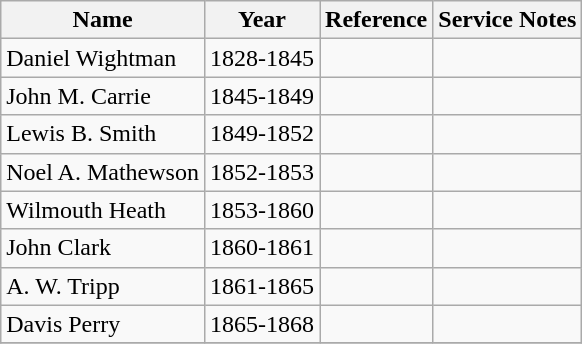<table class="wikitable">
<tr>
<th>Name</th>
<th>Year</th>
<th>Reference</th>
<th>Service Notes</th>
</tr>
<tr>
<td>Daniel Wightman</td>
<td>1828-1845</td>
<td></td>
<td></td>
</tr>
<tr>
<td>John M. Carrie</td>
<td>1845-1849</td>
<td></td>
<td></td>
</tr>
<tr>
<td>Lewis B. Smith</td>
<td>1849-1852</td>
<td></td>
<td></td>
</tr>
<tr>
<td>Noel A. Mathewson</td>
<td>1852-1853</td>
<td></td>
<td></td>
</tr>
<tr>
<td>Wilmouth Heath</td>
<td>1853-1860</td>
<td></td>
<td></td>
</tr>
<tr>
<td>John Clark</td>
<td>1860-1861</td>
<td></td>
<td></td>
</tr>
<tr>
<td>A. W. Tripp</td>
<td>1861-1865</td>
<td></td>
<td></td>
</tr>
<tr>
<td>Davis Perry</td>
<td>1865-1868</td>
<td></td>
<td></td>
</tr>
<tr>
</tr>
</table>
